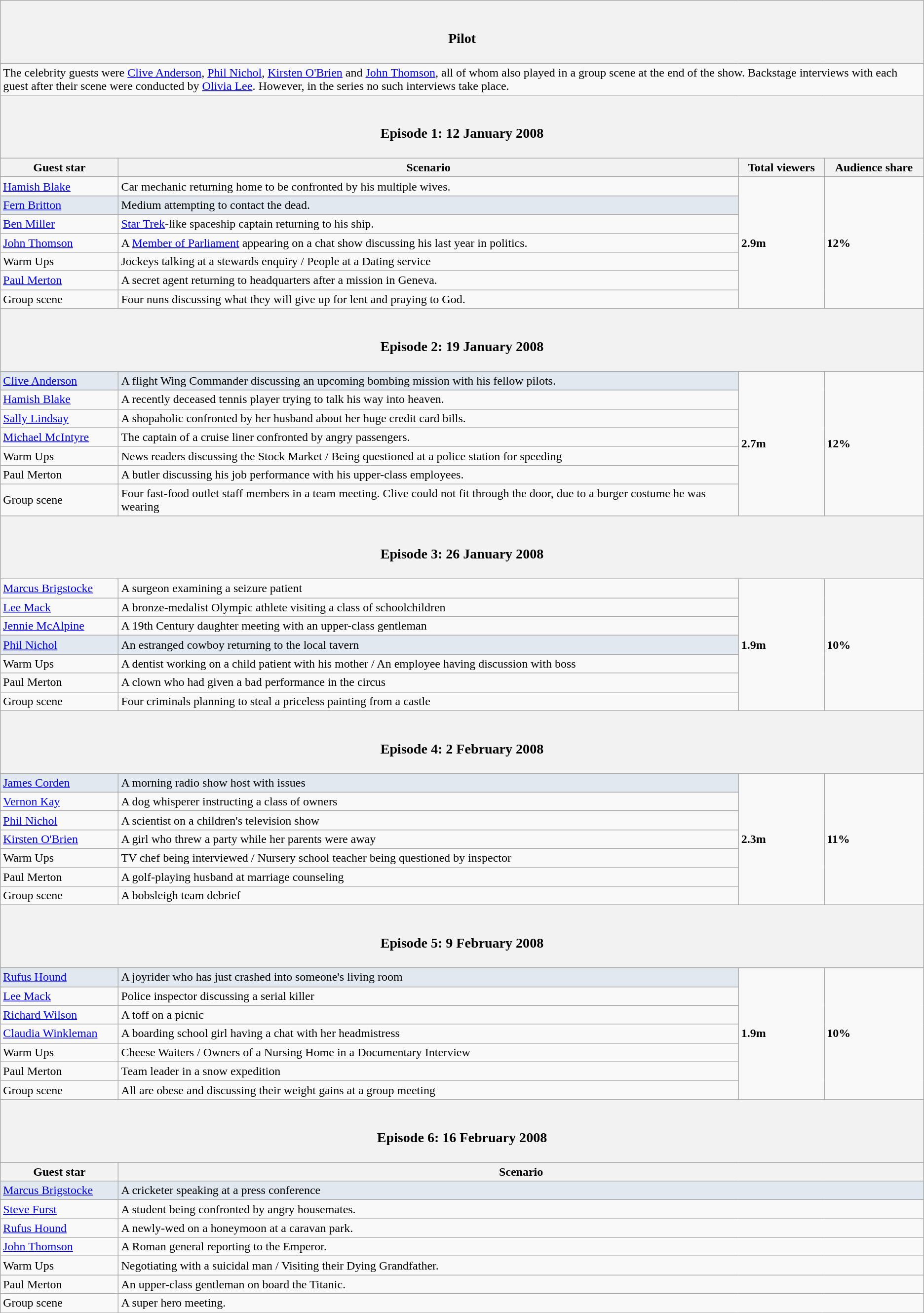<table class="wikitable">
<tr>
<th colspan="4"><br><h3>Pilot</h3></th>
</tr>
<tr>
<td colspan="4">The celebrity guests were <a href='#'>Clive Anderson</a>, <a href='#'>Phil Nichol</a>, <a href='#'>Kirsten O'Brien</a> and <a href='#'>John Thomson</a>, all of whom also played in a group scene at the end of the show. Backstage interviews with each guest after their scene were conducted by <a href='#'>Olivia Lee</a>. However, in the series no such interviews take place.</td>
</tr>
<tr>
<th colspan="4"><br><h3>Episode 1: 12 January 2008</h3></th>
</tr>
<tr>
<th>Guest star</th>
<th>Scenario</th>
<th>Total viewers</th>
<th>Audience share</th>
</tr>
<tr>
<td><a href='#'>Hamish Blake</a></td>
<td>Car mechanic returning home to be confronted by his multiple wives.</td>
<td rowspan="7"><strong>2.9m</strong></td>
<td rowspan="7"><strong>12%</strong></td>
</tr>
<tr>
<td style="background:#E1E8EF;"><a href='#'>Fern Britton</a></td>
<td style="background:#E1E8EF;">Medium attempting to contact the dead.</td>
</tr>
<tr>
<td><a href='#'>Ben Miller</a></td>
<td><a href='#'>Star Trek</a>-like spaceship captain returning to his ship.</td>
</tr>
<tr>
<td><a href='#'>John Thomson</a></td>
<td>A <a href='#'>Member of Parliament</a> appearing on a chat show discussing his last year in politics.</td>
</tr>
<tr>
<td>Warm Ups</td>
<td>Jockeys talking at a stewards enquiry / People at a Dating service</td>
</tr>
<tr>
<td><a href='#'>Paul Merton</a></td>
<td>A secret agent returning to headquarters after a mission in Geneva.</td>
</tr>
<tr>
<td>Group scene</td>
<td>Four nuns discussing what they will give up for lent and praying to God.</td>
</tr>
<tr>
<th colspan="4"><br><h3>Episode 2: 19 January 2008</h3></th>
</tr>
<tr>
<td style="background:#E1E8EF;"><a href='#'>Clive Anderson</a></td>
<td style="background:#E1E8EF;">A flight Wing Commander discussing an upcoming bombing mission with his fellow pilots.</td>
<td rowspan="7"><strong>2.7m</strong></td>
<td rowspan="7"><strong>12%</strong></td>
</tr>
<tr>
<td><a href='#'>Hamish Blake</a></td>
<td>A recently deceased tennis player trying to talk his way into heaven.</td>
</tr>
<tr>
<td><a href='#'>Sally Lindsay</a></td>
<td>A shopaholic confronted by her husband about her huge credit card bills.</td>
</tr>
<tr>
<td><a href='#'>Michael McIntyre</a></td>
<td>The captain of a cruise liner confronted by angry passengers.</td>
</tr>
<tr>
<td>Warm Ups</td>
<td>News readers discussing the Stock Market / Being questioned at a police station for speeding</td>
</tr>
<tr>
<td>Paul Merton</td>
<td>A butler discussing his job performance with his upper-class employees.</td>
</tr>
<tr>
<td>Group scene</td>
<td>Four fast-food outlet staff members in a team meeting.  Clive could not fit through the door, due to a burger costume he was wearing</td>
</tr>
<tr>
<th colspan="4"><br><h3>Episode 3: 26 January 2008</h3></th>
</tr>
<tr>
<td><a href='#'>Marcus Brigstocke</a></td>
<td>A surgeon examining a seizure patient</td>
<td rowspan="7"><strong>1.9m</strong></td>
<td rowspan="7"><strong>10%</strong></td>
</tr>
<tr>
<td><a href='#'>Lee Mack</a></td>
<td>A bronze-medalist Olympic athlete visiting a class of schoolchildren</td>
</tr>
<tr>
<td><a href='#'>Jennie McAlpine</a></td>
<td>A 19th Century daughter meeting with an upper-class gentleman</td>
</tr>
<tr>
<td style="background:#E1E8EF;"><a href='#'>Phil Nichol</a></td>
<td style="background:#E1E8EF;">An estranged cowboy returning to the local tavern</td>
</tr>
<tr>
<td>Warm Ups</td>
<td>A dentist working on a child patient with his mother / An employee having discussion with boss</td>
</tr>
<tr>
<td>Paul Merton</td>
<td>A clown who had given a bad performance in the circus</td>
</tr>
<tr>
<td>Group scene</td>
<td>Four criminals planning to steal a priceless painting from a castle</td>
</tr>
<tr>
<th colspan="4"><br><h3>Episode 4: 2 February 2008</h3></th>
</tr>
<tr>
<td style="background:#E1E8EF;"><a href='#'>James Corden</a></td>
<td style="background:#E1E8EF;">A morning radio show host with issues</td>
<td rowspan="7"><strong>2.3m</strong></td>
<td rowspan="7"><strong>11%</strong></td>
</tr>
<tr>
<td><a href='#'>Vernon Kay</a></td>
<td>A dog whisperer instructing a class of owners</td>
</tr>
<tr>
<td><a href='#'>Phil Nichol</a></td>
<td>A scientist on a children's television show</td>
</tr>
<tr>
<td><a href='#'>Kirsten O'Brien</a></td>
<td>A girl who threw a party while her parents were away</td>
</tr>
<tr>
<td>Warm Ups</td>
<td>TV chef being interviewed / Nursery school teacher being questioned by inspector</td>
</tr>
<tr>
<td>Paul Merton</td>
<td>A golf-playing husband at marriage counseling</td>
</tr>
<tr>
<td>Group scene</td>
<td>A bobsleigh team debrief</td>
</tr>
<tr>
<th colspan="4"><br><h3>Episode 5: 9 February 2008</h3></th>
</tr>
<tr>
<td style="background:#E1E8EF;"><a href='#'>Rufus Hound</a></td>
<td style="background:#E1E8EF;">A joyrider who has just crashed into someone's living room</td>
<td rowspan="7"><strong>1.9m</strong></td>
<td rowspan="7"><strong>10%</strong></td>
</tr>
<tr>
<td><a href='#'>Lee Mack</a></td>
<td>Police inspector discussing a serial killer</td>
</tr>
<tr>
<td><a href='#'>Richard Wilson</a></td>
<td>A toff on a picnic</td>
</tr>
<tr>
<td><a href='#'>Claudia Winkleman</a></td>
<td>A boarding school girl having a chat with her headmistress</td>
</tr>
<tr>
<td>Warm Ups</td>
<td>Cheese Waiters / Owners of a Nursing Home in a Documentary Interview</td>
</tr>
<tr>
<td>Paul Merton</td>
<td>Team leader in a snow expedition</td>
</tr>
<tr>
<td>Group scene</td>
<td>All are obese and discussing their weight gains at a group meeting</td>
</tr>
<tr>
<th colspan="4"><br><h3>Episode 6: 16 February 2008</h3></th>
</tr>
<tr>
<th>Guest star</th>
<th colspan="3">Scenario</th>
</tr>
<tr>
<td style="background:#E1E8EF;"><a href='#'>Marcus Brigstocke</a></td>
<td style="background:#E1E8EF;" colspan="3">A cricketer speaking at a press conference</td>
</tr>
<tr>
<td><a href='#'>Steve Furst</a></td>
<td colspan="3">A student being confronted by angry housemates.</td>
</tr>
<tr>
<td><a href='#'>Rufus Hound</a></td>
<td colspan="3">A newly-wed on a honeymoon at a caravan park.</td>
</tr>
<tr>
<td><a href='#'>John Thomson</a></td>
<td colspan="3">A Roman general reporting to the Emperor.</td>
</tr>
<tr>
<td>Warm Ups</td>
<td colspan="3">Negotiating with a suicidal man / Visiting their Dying Grandfather.</td>
</tr>
<tr>
<td>Paul Merton</td>
<td colspan="3">An upper-class gentleman on board the Titanic.</td>
</tr>
<tr>
<td>Group scene</td>
<td colspan="3">A super hero meeting.</td>
</tr>
</table>
